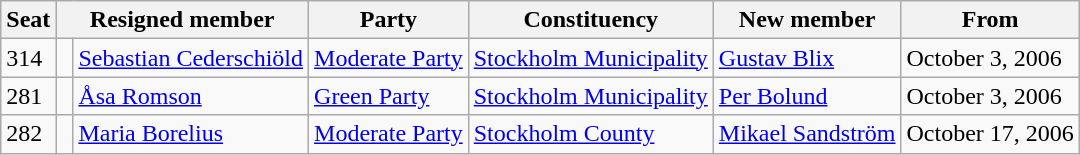<table class="wikitable">
<tr>
<th>Seat</th>
<th colspan=2>Resigned member</th>
<th>Party</th>
<th>Constituency</th>
<th>New member</th>
<th>From</th>
</tr>
<tr>
<td>314</td>
<td bgcolor=> </td>
<td><a href='#'>Sebastian Cederschiöld</a></td>
<td><a href='#'>Moderate Party</a></td>
<td><a href='#'>Stockholm Municipality</a></td>
<td><a href='#'>Gustav Blix</a></td>
<td>October 3, 2006</td>
</tr>
<tr>
<td>281</td>
<td bgcolor=> </td>
<td><a href='#'>Åsa Romson</a></td>
<td><a href='#'>Green Party</a></td>
<td><a href='#'>Stockholm Municipality</a></td>
<td><a href='#'>Per Bolund</a></td>
<td>October 3, 2006</td>
</tr>
<tr>
<td>282</td>
<td bgcolor=> </td>
<td><a href='#'>Maria Borelius</a></td>
<td><a href='#'>Moderate Party</a></td>
<td><a href='#'>Stockholm County</a></td>
<td><a href='#'>Mikael Sandström</a></td>
<td>October 17, 2006</td>
</tr>
</table>
